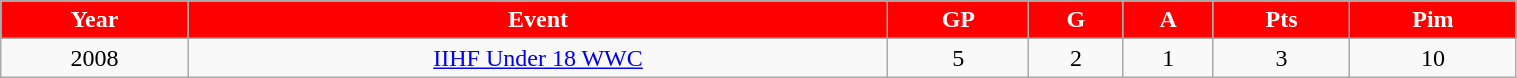<table class="wikitable" width="80%">
<tr align="center"  style="background:red;color:#FFFFFF;">
<td><strong>Year</strong></td>
<td><strong>Event</strong></td>
<td><strong>GP</strong></td>
<td><strong>G</strong></td>
<td><strong>A</strong></td>
<td><strong>Pts</strong></td>
<td><strong>Pim</strong></td>
</tr>
<tr align="center" bgcolor="">
<td>2008</td>
<td><a href='#'>IIHF Under 18 WWC</a></td>
<td>5</td>
<td>2</td>
<td>1</td>
<td>3</td>
<td>10</td>
</tr>
</table>
